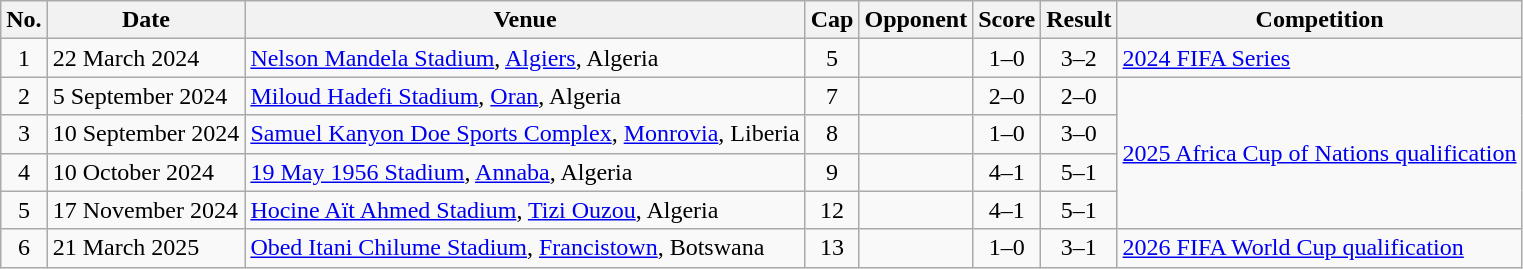<table class="wikitable">
<tr>
<th scope="col">No.</th>
<th scope="col">Date</th>
<th scope="col">Venue</th>
<th scope="col">Cap</th>
<th scope="col">Opponent</th>
<th scope="col">Score</th>
<th scope="col">Result</th>
<th scope="col">Competition</th>
</tr>
<tr>
<td style="text-align: center;">1</td>
<td>22 March 2024</td>
<td><a href='#'>Nelson Mandela Stadium</a>, <a href='#'>Algiers</a>, Algeria</td>
<td style="text-align: center;">5</td>
<td></td>
<td style="text-align: center;">1–0</td>
<td style="text-align: center;">3–2</td>
<td><a href='#'>2024 FIFA Series</a></td>
</tr>
<tr>
<td style="text-align: center;">2</td>
<td>5 September 2024</td>
<td><a href='#'>Miloud Hadefi Stadium</a>, <a href='#'>Oran</a>, Algeria</td>
<td style="text-align: center;">7</td>
<td></td>
<td style="text-align: center;">2–0</td>
<td style="text-align: center;">2–0</td>
<td rowspan="4"><a href='#'>2025 Africa Cup of Nations qualification</a></td>
</tr>
<tr>
<td style="text-align: center;">3</td>
<td>10 September 2024</td>
<td><a href='#'>Samuel Kanyon Doe Sports Complex</a>, <a href='#'>Monrovia</a>, Liberia</td>
<td style="text-align: center;">8</td>
<td></td>
<td style="text-align: center;">1–0</td>
<td style="text-align: center;">3–0</td>
</tr>
<tr>
<td style="text-align: center;">4</td>
<td>10 October 2024</td>
<td><a href='#'>19 May 1956 Stadium</a>, <a href='#'>Annaba</a>, Algeria</td>
<td style="text-align: center;">9</td>
<td></td>
<td style="text-align: center;">4–1</td>
<td style="text-align: center;">5–1</td>
</tr>
<tr>
<td style="text-align: center;">5</td>
<td>17 November 2024</td>
<td><a href='#'>Hocine Aït Ahmed Stadium</a>, <a href='#'>Tizi Ouzou</a>, Algeria</td>
<td style="text-align: center;">12</td>
<td></td>
<td style="text-align: center;">4–1</td>
<td style="text-align: center;">5–1</td>
</tr>
<tr>
<td style="text-align: center;">6</td>
<td>21 March 2025</td>
<td><a href='#'>Obed Itani Chilume Stadium</a>, <a href='#'>Francistown</a>, Botswana</td>
<td style="text-align: center;">13</td>
<td></td>
<td style="text-align: center;">1–0</td>
<td style="text-align: center;">3–1</td>
<td><a href='#'>2026 FIFA World Cup qualification</a></td>
</tr>
</table>
